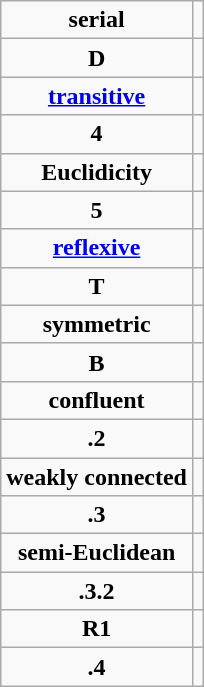<table class="wikitable">
<tr>
<td align="center"><strong>serial</strong></td>
<td></td>
</tr>
<tr>
<td align="center"><strong>D</strong></td>
<td></td>
</tr>
<tr>
<td align="center"><a href='#'><strong>transitive</strong></a></td>
<td></td>
</tr>
<tr>
<td align="center"><strong>4</strong></td>
<td></td>
</tr>
<tr>
<td align="center"><strong>Euclidicity</strong></td>
<td></td>
</tr>
<tr>
<td align="center"><strong>5</strong></td>
<td></td>
</tr>
<tr>
<td align="center"><a href='#'><strong>reflexive</strong></a></td>
<td></td>
</tr>
<tr>
<td align="center"><strong>T</strong></td>
<td></td>
</tr>
<tr>
<td align="center"><strong>symmetric</strong></td>
<td></td>
</tr>
<tr>
<td align="center"><strong>B</strong></td>
<td></td>
</tr>
<tr>
<td align="center"><strong>confluent</strong></td>
<td></td>
</tr>
<tr>
<td align="center"><strong>.2</strong></td>
<td></td>
</tr>
<tr>
<td align="center"><strong>weakly connected</strong></td>
<td></td>
</tr>
<tr>
<td align="center"><strong>.3</strong></td>
<td></td>
</tr>
<tr>
<td align="center"><strong>semi-Euclidean</strong></td>
<td></td>
</tr>
<tr>
<td align="center"><strong>.3.2</strong></td>
<td></td>
</tr>
<tr>
<td align="center"><strong>R1</strong></td>
<td></td>
</tr>
<tr>
<td align="center"><strong>.4</strong></td>
<td></td>
</tr>
</table>
